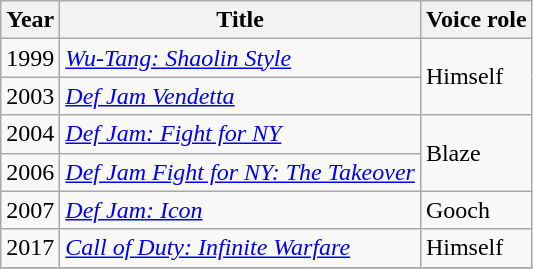<table class="wikitable sortable">
<tr>
<th>Year</th>
<th>Title</th>
<th>Voice role</th>
</tr>
<tr>
<td>1999</td>
<td><em><a href='#'>Wu-Tang: Shaolin Style</a></em></td>
<td rowspan="2">Himself</td>
</tr>
<tr>
<td>2003</td>
<td><em><a href='#'>Def Jam Vendetta</a></em></td>
</tr>
<tr>
<td>2004</td>
<td><em><a href='#'>Def Jam: Fight for NY</a></em></td>
<td rowspan="2">Blaze</td>
</tr>
<tr>
<td>2006</td>
<td><em><a href='#'>Def Jam Fight for NY: The Takeover</a></em></td>
</tr>
<tr>
<td>2007</td>
<td><em><a href='#'>Def Jam: Icon</a></em></td>
<td>Gooch</td>
</tr>
<tr>
<td>2017</td>
<td><em><a href='#'>Call of Duty: Infinite Warfare</a></em></td>
<td>Himself</td>
</tr>
<tr>
</tr>
</table>
